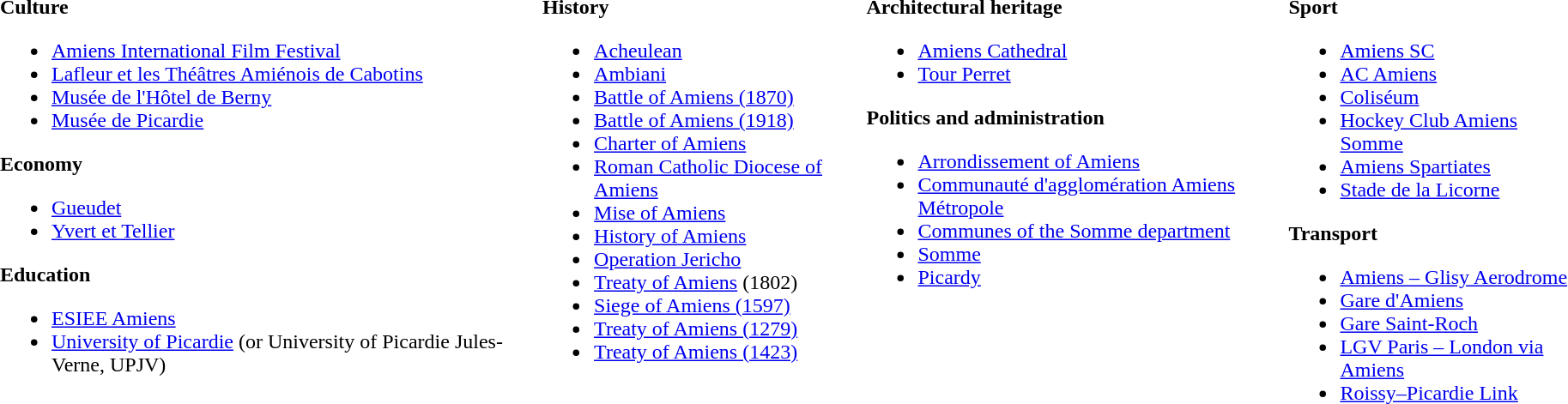<table class="toccolours" border="0" cellpadding="2" cellspacing="10"  style="margin:auto; margin:0.5em;">
<tr>
<td style="vertical-align:top"><br><strong>Culture</strong><ul><li><a href='#'>Amiens International Film Festival</a></li><li><a href='#'>Lafleur et les Théâtres Amiénois de Cabotins</a></li><li><a href='#'>Musée de l'Hôtel de Berny</a></li><li><a href='#'>Musée de Picardie</a></li></ul><strong>Economy</strong><ul><li><a href='#'>Gueudet</a></li><li><a href='#'>Yvert et Tellier</a></li></ul><strong>Education</strong><ul><li><a href='#'>ESIEE Amiens</a></li><li><a href='#'>University of Picardie</a> (or University of Picardie Jules-Verne, UPJV)</li></ul></td>
<td style="vertical-align:top;"><br><strong>History</strong><ul><li><a href='#'>Acheulean</a></li><li><a href='#'>Ambiani</a></li><li><a href='#'>Battle of Amiens (1870)</a></li><li><a href='#'>Battle of Amiens (1918)</a></li><li><a href='#'>Charter of Amiens</a></li><li><a href='#'>Roman Catholic Diocese of Amiens</a></li><li><a href='#'>Mise of Amiens</a></li><li><a href='#'>History of Amiens</a></li><li><a href='#'>Operation Jericho</a></li><li><a href='#'>Treaty of Amiens</a> (1802)</li><li><a href='#'>Siege of Amiens (1597)</a></li><li><a href='#'>Treaty of Amiens (1279)</a></li><li><a href='#'>Treaty of Amiens (1423)</a></li></ul></td>
<td style="vertical-align:top;"><br><strong>Architectural heritage</strong><ul><li><a href='#'>Amiens Cathedral</a></li><li><a href='#'>Tour Perret</a></li></ul><strong>Politics and administration</strong><ul><li><a href='#'>Arrondissement of Amiens</a></li><li><a href='#'>Communauté d'agglomération Amiens Métropole</a></li><li><a href='#'>Communes of the Somme department</a></li><li><a href='#'>Somme</a></li><li><a href='#'>Picardy</a></li></ul></td>
<td style="vertical-align:top;"><br><strong>Sport</strong><ul><li><a href='#'>Amiens SC</a></li><li><a href='#'>AC Amiens</a></li><li><a href='#'>Coliséum</a></li><li><a href='#'>Hockey Club Amiens Somme</a></li><li><a href='#'>Amiens Spartiates</a></li><li><a href='#'>Stade de la Licorne</a></li></ul><strong>Transport</strong><ul><li><a href='#'>Amiens – Glisy Aerodrome</a></li><li><a href='#'>Gare d'Amiens</a></li><li><a href='#'>Gare Saint-Roch</a></li><li><a href='#'>LGV Paris – London via Amiens</a></li><li><a href='#'>Roissy–Picardie Link</a></li></ul></td>
</tr>
</table>
